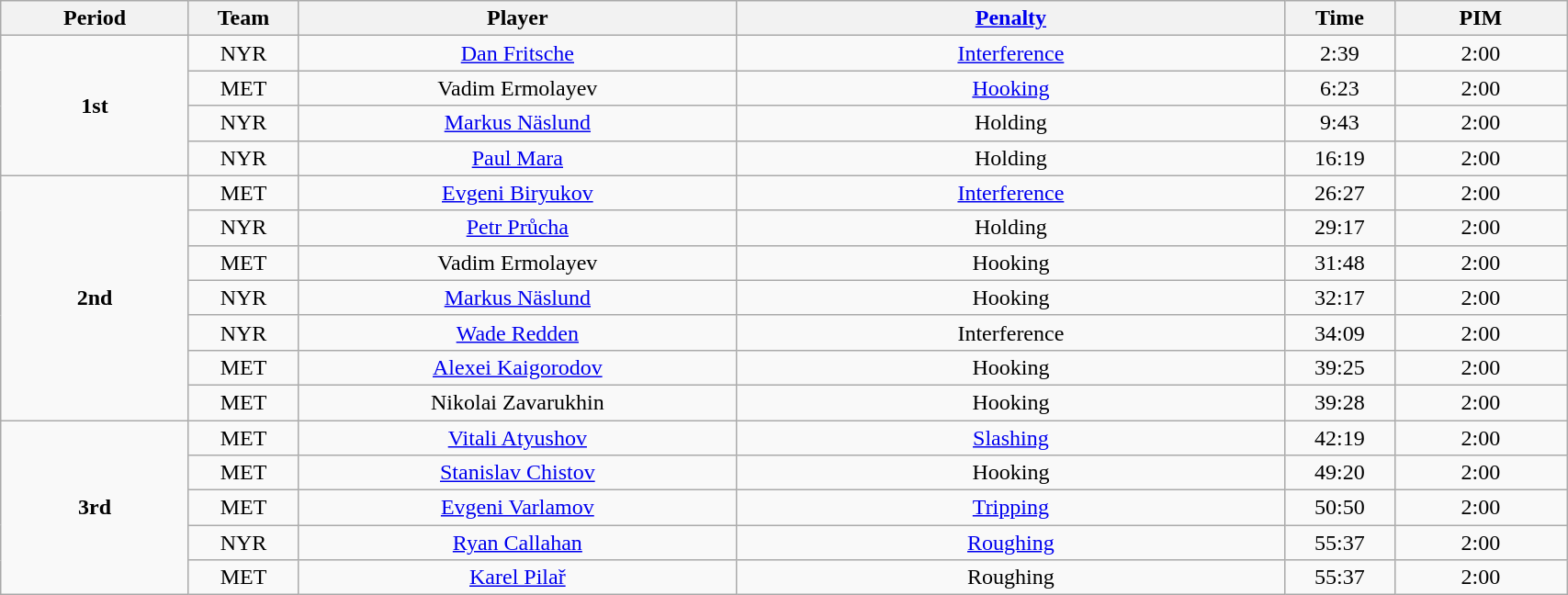<table class="wikitable" style="width:90%; text-align:center;">
<tr>
<th width="12%">Period</th>
<th width="7%">Team</th>
<th width="28%">Player</th>
<th width="35%"><a href='#'>Penalty</a></th>
<th width="7%">Time</th>
<th width="11%">PIM</th>
</tr>
<tr>
<td rowspan="4"><strong>1st</strong></td>
<td>NYR</td>
<td><a href='#'>Dan Fritsche</a></td>
<td><a href='#'>Interference</a></td>
<td>2:39</td>
<td>2:00</td>
</tr>
<tr>
<td>MET</td>
<td>Vadim Ermolayev</td>
<td><a href='#'>Hooking</a></td>
<td>6:23</td>
<td>2:00</td>
</tr>
<tr>
<td>NYR</td>
<td><a href='#'>Markus Näslund</a></td>
<td>Holding</td>
<td>9:43</td>
<td>2:00</td>
</tr>
<tr>
<td>NYR</td>
<td><a href='#'>Paul Mara</a></td>
<td>Holding</td>
<td>16:19</td>
<td>2:00</td>
</tr>
<tr>
<td rowspan="7"><strong>2nd</strong></td>
<td>MET</td>
<td><a href='#'>Evgeni Biryukov</a></td>
<td><a href='#'>Interference</a></td>
<td>26:27</td>
<td>2:00</td>
</tr>
<tr>
<td>NYR</td>
<td><a href='#'>Petr Průcha</a></td>
<td>Holding</td>
<td>29:17</td>
<td>2:00</td>
</tr>
<tr>
<td>MET</td>
<td>Vadim Ermolayev</td>
<td>Hooking</td>
<td>31:48</td>
<td>2:00</td>
</tr>
<tr>
<td>NYR</td>
<td><a href='#'>Markus Näslund</a></td>
<td>Hooking</td>
<td>32:17</td>
<td>2:00</td>
</tr>
<tr>
<td>NYR</td>
<td><a href='#'>Wade Redden</a></td>
<td>Interference</td>
<td>34:09</td>
<td>2:00</td>
</tr>
<tr>
<td>MET</td>
<td><a href='#'>Alexei Kaigorodov</a></td>
<td>Hooking</td>
<td>39:25</td>
<td>2:00</td>
</tr>
<tr>
<td>MET</td>
<td>Nikolai Zavarukhin</td>
<td>Hooking</td>
<td>39:28</td>
<td>2:00</td>
</tr>
<tr>
<td rowspan="5"><strong>3rd</strong></td>
<td>MET</td>
<td><a href='#'>Vitali Atyushov</a></td>
<td><a href='#'>Slashing</a></td>
<td>42:19</td>
<td>2:00</td>
</tr>
<tr>
<td>MET</td>
<td><a href='#'>Stanislav Chistov</a></td>
<td>Hooking</td>
<td>49:20</td>
<td>2:00</td>
</tr>
<tr>
<td>MET</td>
<td><a href='#'>Evgeni Varlamov</a></td>
<td><a href='#'>Tripping</a></td>
<td>50:50</td>
<td>2:00</td>
</tr>
<tr>
<td>NYR</td>
<td><a href='#'>Ryan Callahan</a></td>
<td><a href='#'>Roughing</a></td>
<td>55:37</td>
<td>2:00</td>
</tr>
<tr>
<td>MET</td>
<td><a href='#'>Karel Pilař</a></td>
<td>Roughing</td>
<td>55:37</td>
<td>2:00</td>
</tr>
</table>
